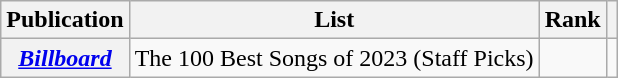<table class="wikitable plainrowheaders" style="margin-right: 0;">
<tr>
<th scope="col">Publication</th>
<th scope="col">List</th>
<th scope="col">Rank</th>
<th scope="col" class="unsortable"></th>
</tr>
<tr>
<th scope="row"><em><a href='#'>Billboard</a></em></th>
<td>The 100 Best Songs of 2023 (Staff Picks)</td>
<td></td>
<td style="text-align:center"></td>
</tr>
</table>
